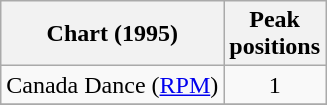<table class="wikitable sortable">
<tr>
<th align="left">Chart (1995)</th>
<th align="center">Peak<br>positions</th>
</tr>
<tr>
<td align="left">Canada Dance (<a href='#'>RPM</a>)</td>
<td align="center">1</td>
</tr>
<tr>
</tr>
</table>
